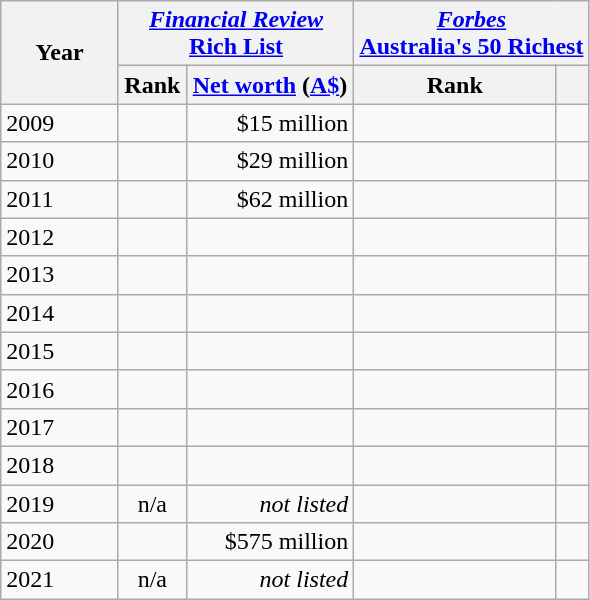<table class="wikitable">
<tr>
<th rowspan=2>Year</th>
<th colspan=2 width=40%><em><a href='#'>Financial Review</a></em><br><a href='#'>Rich List</a></th>
<th colspan=2 width=40%><em><a href='#'>Forbes</a></em><br><a href='#'>Australia's 50 Richest</a></th>
</tr>
<tr>
<th>Rank</th>
<th><a href='#'>Net worth</a> (<a href='#'>A$</a>)</th>
<th>Rank</th>
<th></th>
</tr>
<tr>
<td>2009</td>
<td align="center"></td>
<td align="right">$15 million</td>
<td align="center"></td>
<td align="right"></td>
</tr>
<tr>
<td>2010</td>
<td align="center"></td>
<td align="right">$29 million </td>
<td align="center"></td>
<td align="right"></td>
</tr>
<tr>
<td>2011</td>
<td align="center"></td>
<td align="right">$62 million </td>
<td align="center"></td>
<td align="right"></td>
</tr>
<tr>
<td>2012</td>
<td align="center"></td>
<td align="right"></td>
<td align="center"></td>
<td align="right"></td>
</tr>
<tr>
<td>2013</td>
<td align="center"></td>
<td align="right"></td>
<td align="center"></td>
<td align="right"></td>
</tr>
<tr>
<td>2014</td>
<td align="center"> </td>
<td align="right"></td>
<td align="center"></td>
<td align="right"></td>
</tr>
<tr>
<td>2015</td>
<td align="center"></td>
<td align="right"></td>
<td align="center"></td>
<td align="right"></td>
</tr>
<tr>
<td>2016</td>
<td align="center"></td>
<td align="right"></td>
<td align="center"></td>
<td align="right"></td>
</tr>
<tr>
<td>2017</td>
<td align="center"></td>
<td align="right"></td>
<td align="center"></td>
<td align="right"></td>
</tr>
<tr>
<td>2018</td>
<td align="center"></td>
<td align="right"></td>
<td align="center"></td>
<td align="right"></td>
</tr>
<tr>
<td>2019</td>
<td align="center">n/a</td>
<td align="right"><em>not listed</em></td>
<td align="center"></td>
<td align="right"></td>
</tr>
<tr>
<td>2020</td>
<td align="center"></td>
<td align="right">$575 million </td>
<td align="center"></td>
<td align="right"></td>
</tr>
<tr>
<td>2021</td>
<td align="center">n/a</td>
<td align="right"><em>not listed</em></td>
<td align="center"></td>
<td align="right"></td>
</tr>
</table>
